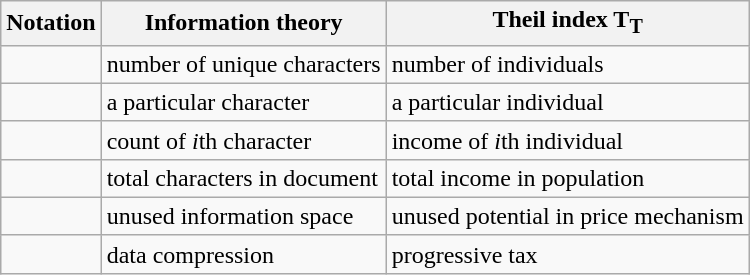<table class="wikitable">
<tr>
<th>Notation</th>
<th>Information theory</th>
<th>Theil index T<sub>T</sub></th>
</tr>
<tr>
<td></td>
<td>number of unique characters</td>
<td>number of individuals</td>
</tr>
<tr>
<td></td>
<td>a particular character</td>
<td>a particular individual</td>
</tr>
<tr>
<td></td>
<td>count of <em>i</em>th character</td>
<td>income of <em>i</em>th individual</td>
</tr>
<tr>
<td></td>
<td>total characters in document</td>
<td>total income in population</td>
</tr>
<tr>
<td></td>
<td>unused information space</td>
<td>unused potential in price mechanism</td>
</tr>
<tr>
<td></td>
<td>data compression</td>
<td>progressive tax</td>
</tr>
</table>
